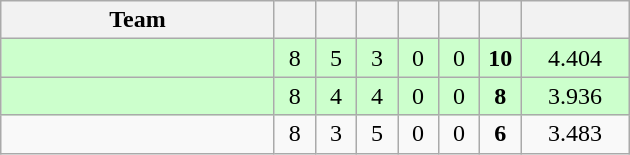<table class="wikitable" style="text-align:center">
<tr>
<th style="width:175px;">Team</th>
<th style="width:20px;"></th>
<th style="width:20px;"></th>
<th style="width:20px;"></th>
<th style="width:20px;"></th>
<th style="width:20px;"></th>
<th style="width:20px;"></th>
<th style="width:65px;"></th>
</tr>
<tr style="background:#cfc;">
<td style="text-align:left"></td>
<td>8</td>
<td>5</td>
<td>3</td>
<td>0</td>
<td>0</td>
<td><strong>10</strong></td>
<td>4.404</td>
</tr>
<tr style="background:#cfc;">
<td style="text-align:left"></td>
<td>8</td>
<td>4</td>
<td>4</td>
<td>0</td>
<td>0</td>
<td><strong>8</strong></td>
<td>3.936</td>
</tr>
<tr>
<td style="text-align:left"></td>
<td>8</td>
<td>3</td>
<td>5</td>
<td>0</td>
<td>0</td>
<td><strong>6</strong></td>
<td>3.483</td>
</tr>
</table>
